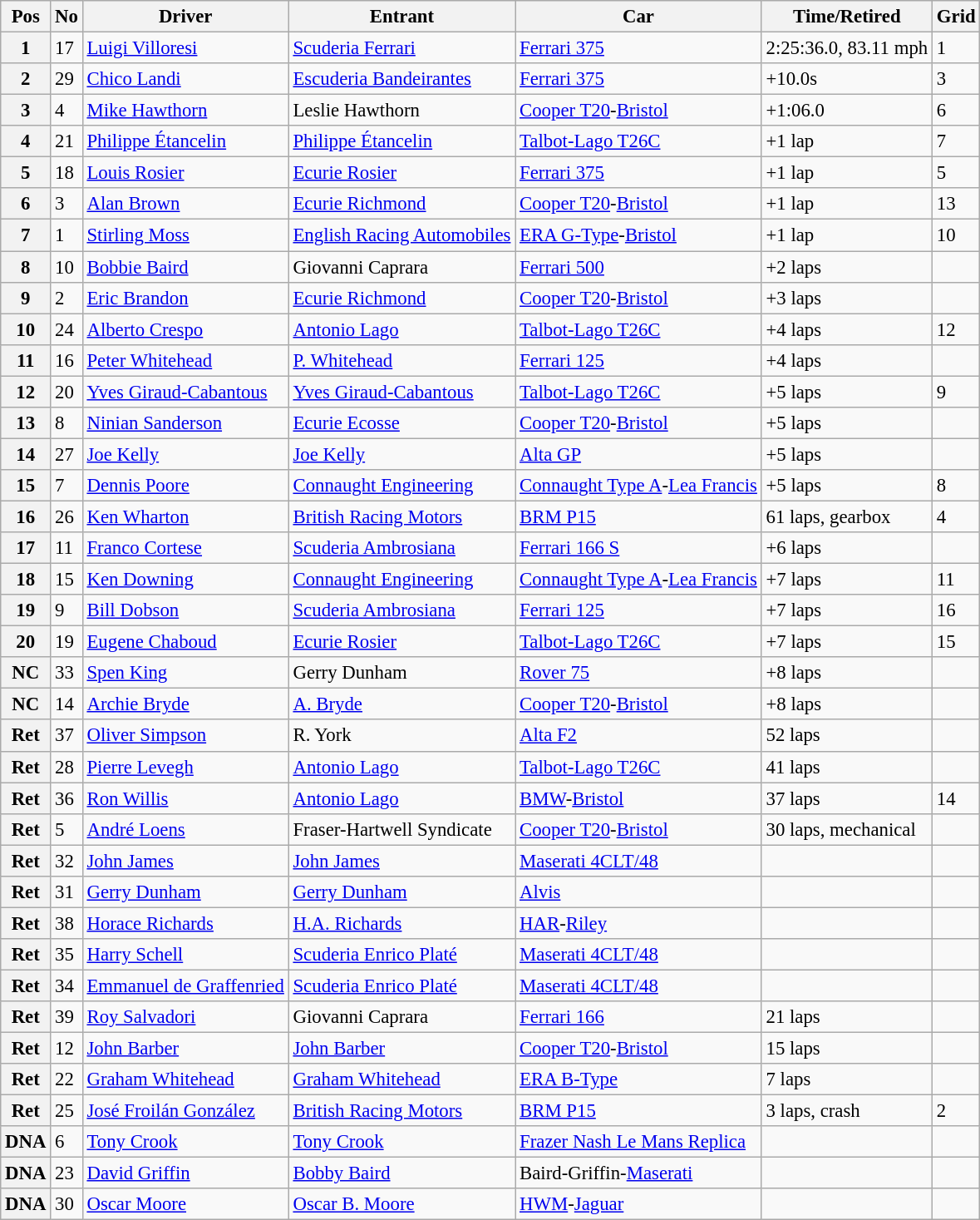<table class="wikitable" style="font-size: 95%;">
<tr>
<th>Pos</th>
<th>No</th>
<th>Driver</th>
<th>Entrant</th>
<th>Car</th>
<th>Time/Retired</th>
<th>Grid</th>
</tr>
<tr>
<th>1</th>
<td>17</td>
<td> <a href='#'>Luigi Villoresi</a></td>
<td><a href='#'>Scuderia Ferrari</a></td>
<td><a href='#'>Ferrari 375</a></td>
<td>2:25:36.0, 83.11 mph</td>
<td>1</td>
</tr>
<tr>
<th>2</th>
<td>29</td>
<td> <a href='#'>Chico Landi</a></td>
<td><a href='#'>Escuderia Bandeirantes</a></td>
<td><a href='#'>Ferrari 375</a></td>
<td>+10.0s</td>
<td>3</td>
</tr>
<tr>
<th>3</th>
<td>4</td>
<td> <a href='#'>Mike Hawthorn</a></td>
<td>Leslie Hawthorn</td>
<td><a href='#'>Cooper T20</a>-<a href='#'>Bristol</a></td>
<td>+1:06.0</td>
<td>6</td>
</tr>
<tr>
<th>4</th>
<td>21</td>
<td> <a href='#'>Philippe Étancelin</a></td>
<td><a href='#'>Philippe Étancelin</a></td>
<td><a href='#'>Talbot-Lago T26C</a></td>
<td>+1 lap</td>
<td>7</td>
</tr>
<tr>
<th>5</th>
<td>18</td>
<td> <a href='#'>Louis Rosier</a></td>
<td><a href='#'>Ecurie Rosier</a></td>
<td><a href='#'>Ferrari 375</a></td>
<td>+1 lap</td>
<td>5</td>
</tr>
<tr>
<th>6</th>
<td>3</td>
<td> <a href='#'>Alan Brown</a></td>
<td><a href='#'>Ecurie Richmond</a></td>
<td><a href='#'>Cooper T20</a>-<a href='#'>Bristol</a></td>
<td>+1 lap</td>
<td>13</td>
</tr>
<tr>
<th>7</th>
<td>1</td>
<td> <a href='#'>Stirling Moss</a></td>
<td><a href='#'>English Racing Automobiles</a></td>
<td><a href='#'>ERA G-Type</a>-<a href='#'>Bristol</a></td>
<td>+1 lap</td>
<td>10</td>
</tr>
<tr>
<th>8</th>
<td>10</td>
<td> <a href='#'>Bobbie Baird</a></td>
<td>Giovanni Caprara</td>
<td><a href='#'>Ferrari 500</a></td>
<td>+2 laps</td>
<td></td>
</tr>
<tr>
<th>9</th>
<td>2</td>
<td> <a href='#'>Eric Brandon</a></td>
<td><a href='#'>Ecurie Richmond</a></td>
<td><a href='#'>Cooper T20</a>-<a href='#'>Bristol</a></td>
<td>+3 laps</td>
<td></td>
</tr>
<tr>
<th>10</th>
<td>24</td>
<td> <a href='#'>Alberto Crespo</a></td>
<td><a href='#'>Antonio Lago</a></td>
<td><a href='#'>Talbot-Lago T26C</a></td>
<td>+4 laps</td>
<td>12</td>
</tr>
<tr>
<th>11</th>
<td>16</td>
<td> <a href='#'>Peter Whitehead</a></td>
<td><a href='#'>P. Whitehead</a></td>
<td><a href='#'>Ferrari 125</a></td>
<td>+4 laps</td>
<td></td>
</tr>
<tr>
<th>12</th>
<td>20</td>
<td> <a href='#'>Yves Giraud-Cabantous</a></td>
<td><a href='#'>Yves Giraud-Cabantous</a></td>
<td><a href='#'>Talbot-Lago T26C</a></td>
<td>+5 laps</td>
<td>9</td>
</tr>
<tr>
<th>13</th>
<td>8</td>
<td> <a href='#'>Ninian Sanderson</a></td>
<td><a href='#'>Ecurie Ecosse</a></td>
<td><a href='#'>Cooper T20</a>-<a href='#'>Bristol</a></td>
<td>+5 laps</td>
<td></td>
</tr>
<tr>
<th>14</th>
<td>27</td>
<td> <a href='#'>Joe Kelly</a></td>
<td><a href='#'>Joe Kelly</a></td>
<td><a href='#'>Alta GP</a></td>
<td>+5 laps</td>
<td></td>
</tr>
<tr>
<th>15</th>
<td>7</td>
<td> <a href='#'>Dennis Poore</a></td>
<td><a href='#'>Connaught Engineering</a></td>
<td><a href='#'>Connaught Type A</a>-<a href='#'>Lea Francis</a></td>
<td>+5 laps</td>
<td>8</td>
</tr>
<tr>
<th>16</th>
<td>26</td>
<td> <a href='#'>Ken Wharton</a></td>
<td><a href='#'>British Racing Motors</a></td>
<td><a href='#'>BRM P15</a></td>
<td>61 laps, gearbox</td>
<td>4</td>
</tr>
<tr>
<th>17</th>
<td>11</td>
<td> <a href='#'>Franco Cortese</a></td>
<td><a href='#'>Scuderia Ambrosiana</a></td>
<td><a href='#'>Ferrari 166 S</a></td>
<td>+6 laps</td>
<td></td>
</tr>
<tr>
<th>18</th>
<td>15</td>
<td> <a href='#'>Ken Downing</a></td>
<td><a href='#'>Connaught Engineering</a></td>
<td><a href='#'>Connaught Type A</a>-<a href='#'>Lea Francis</a></td>
<td>+7 laps</td>
<td>11</td>
</tr>
<tr>
<th>19</th>
<td>9</td>
<td> <a href='#'>Bill Dobson</a></td>
<td><a href='#'>Scuderia Ambrosiana</a></td>
<td><a href='#'>Ferrari 125</a></td>
<td>+7 laps</td>
<td>16</td>
</tr>
<tr>
<th>20</th>
<td>19</td>
<td> <a href='#'>Eugene Chaboud</a></td>
<td><a href='#'>Ecurie Rosier</a></td>
<td><a href='#'>Talbot-Lago T26C</a></td>
<td>+7 laps</td>
<td>15</td>
</tr>
<tr>
<th>NC</th>
<td>33</td>
<td> <a href='#'>Spen King</a></td>
<td>Gerry Dunham</td>
<td><a href='#'>Rover 75</a></td>
<td>+8 laps</td>
<td></td>
</tr>
<tr>
<th>NC</th>
<td>14</td>
<td> <a href='#'>Archie Bryde</a></td>
<td><a href='#'>A. Bryde</a></td>
<td><a href='#'>Cooper T20</a>-<a href='#'>Bristol</a></td>
<td>+8 laps</td>
<td></td>
</tr>
<tr>
<th>Ret</th>
<td>37</td>
<td> <a href='#'>Oliver Simpson</a></td>
<td>R. York</td>
<td><a href='#'>Alta F2</a></td>
<td>52 laps</td>
<td></td>
</tr>
<tr>
<th>Ret</th>
<td>28</td>
<td> <a href='#'>Pierre Levegh</a></td>
<td><a href='#'>Antonio Lago</a></td>
<td><a href='#'>Talbot-Lago T26C</a></td>
<td>41 laps</td>
<td></td>
</tr>
<tr>
<th>Ret</th>
<td>36</td>
<td> <a href='#'>Ron Willis</a></td>
<td><a href='#'>Antonio Lago</a></td>
<td><a href='#'>BMW</a>-<a href='#'>Bristol</a></td>
<td>37 laps</td>
<td>14</td>
</tr>
<tr>
<th>Ret</th>
<td>5</td>
<td> <a href='#'>André Loens</a></td>
<td>Fraser-Hartwell Syndicate</td>
<td><a href='#'>Cooper T20</a>-<a href='#'>Bristol</a></td>
<td>30 laps, mechanical</td>
<td></td>
</tr>
<tr>
<th>Ret</th>
<td>32</td>
<td> <a href='#'>John James</a></td>
<td><a href='#'>John James</a></td>
<td><a href='#'>Maserati 4CLT/48</a></td>
<td></td>
<td></td>
</tr>
<tr>
<th>Ret</th>
<td>31</td>
<td> <a href='#'>Gerry Dunham</a></td>
<td><a href='#'>Gerry Dunham</a></td>
<td><a href='#'>Alvis</a></td>
<td></td>
<td></td>
</tr>
<tr>
<th>Ret</th>
<td>38</td>
<td> <a href='#'>Horace Richards</a></td>
<td><a href='#'>H.A. Richards</a></td>
<td><a href='#'>HAR</a>-<a href='#'>Riley</a></td>
<td></td>
<td></td>
</tr>
<tr>
<th>Ret</th>
<td>35</td>
<td> <a href='#'>Harry Schell</a></td>
<td><a href='#'>Scuderia Enrico Platé</a></td>
<td><a href='#'>Maserati 4CLT/48</a></td>
<td></td>
<td></td>
</tr>
<tr>
<th>Ret</th>
<td>34</td>
<td> <a href='#'>Emmanuel de Graffenried</a></td>
<td><a href='#'>Scuderia Enrico Platé</a></td>
<td><a href='#'>Maserati 4CLT/48</a></td>
<td></td>
<td></td>
</tr>
<tr>
<th>Ret</th>
<td>39</td>
<td> <a href='#'>Roy Salvadori</a></td>
<td>Giovanni Caprara</td>
<td><a href='#'>Ferrari 166</a></td>
<td>21 laps</td>
<td></td>
</tr>
<tr>
<th>Ret</th>
<td>12</td>
<td> <a href='#'>John Barber</a></td>
<td><a href='#'>John Barber</a></td>
<td><a href='#'>Cooper T20</a>-<a href='#'>Bristol</a></td>
<td>15 laps</td>
<td></td>
</tr>
<tr>
<th>Ret</th>
<td>22</td>
<td> <a href='#'>Graham Whitehead</a></td>
<td><a href='#'>Graham Whitehead</a></td>
<td><a href='#'>ERA B-Type</a></td>
<td>7 laps</td>
<td></td>
</tr>
<tr>
<th>Ret</th>
<td>25</td>
<td> <a href='#'>José Froilán González</a></td>
<td><a href='#'>British Racing Motors</a></td>
<td><a href='#'>BRM P15</a></td>
<td>3 laps, crash</td>
<td>2</td>
</tr>
<tr>
<th>DNA</th>
<td>6</td>
<td> <a href='#'>Tony Crook</a></td>
<td><a href='#'>Tony Crook</a></td>
<td><a href='#'>Frazer Nash Le Mans Replica</a></td>
<td></td>
<td></td>
</tr>
<tr>
<th>DNA</th>
<td>23</td>
<td> <a href='#'>David Griffin</a></td>
<td><a href='#'>Bobby Baird</a></td>
<td>Baird-Griffin-<a href='#'>Maserati</a></td>
<td></td>
<td></td>
</tr>
<tr>
<th>DNA</th>
<td>30</td>
<td> <a href='#'>Oscar Moore</a></td>
<td><a href='#'>Oscar B. Moore</a></td>
<td><a href='#'>HWM</a>-<a href='#'>Jaguar</a></td>
<td></td>
<td></td>
</tr>
</table>
